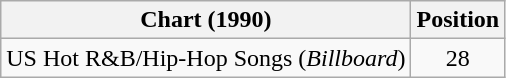<table class="wikitable">
<tr>
<th>Chart (1990)</th>
<th>Position</th>
</tr>
<tr>
<td>US Hot R&B/Hip-Hop Songs (<em>Billboard</em>)</td>
<td align=center>28</td>
</tr>
</table>
